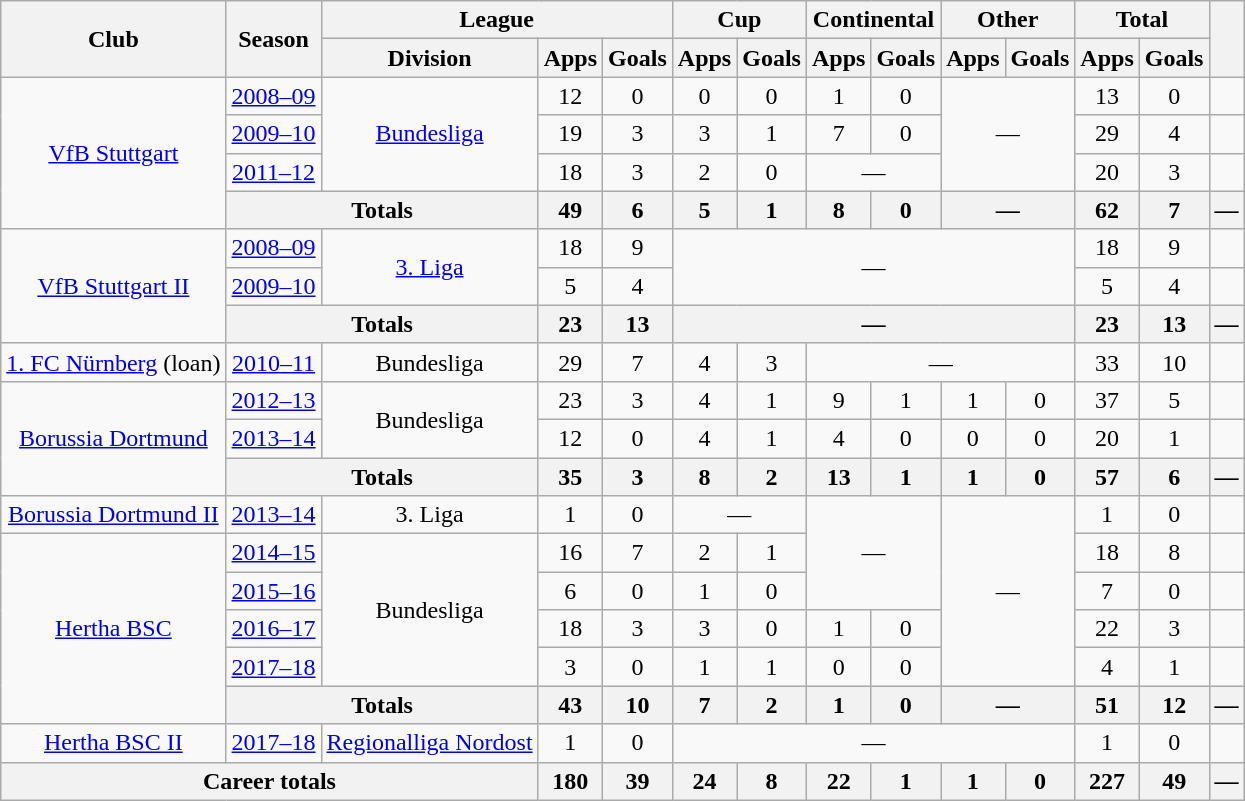<table class="wikitable" Style="text-align: center">
<tr>
<th rowspan="2">Club</th>
<th rowspan="2">Season</th>
<th colspan="3">League</th>
<th colspan="2">Cup</th>
<th colspan="2">Continental</th>
<th colspan="2">Other</th>
<th colspan="2">Total</th>
<th rowspan="2"></th>
</tr>
<tr>
<th>Division</th>
<th>Apps</th>
<th>Goals</th>
<th>Apps</th>
<th>Goals</th>
<th>Apps</th>
<th>Goals</th>
<th>Apps</th>
<th>Goals</th>
<th>Apps</th>
<th>Goals</th>
</tr>
<tr>
<td rowspan="4"><a href='#'>VfB Stuttgart</a></td>
<td><a href='#'>2008–09</a></td>
<td rowspan="3"><a href='#'>Bundesliga</a></td>
<td>12</td>
<td>0</td>
<td>0</td>
<td>0</td>
<td>1</td>
<td>0</td>
<td rowspan="3" colspan="2">—</td>
<td>13</td>
<td>0</td>
<td></td>
</tr>
<tr>
<td><a href='#'>2009–10</a></td>
<td>19</td>
<td>3</td>
<td>3</td>
<td>1</td>
<td>7</td>
<td>0</td>
<td>29</td>
<td>4</td>
<td></td>
</tr>
<tr>
<td><a href='#'>2011–12</a></td>
<td>18</td>
<td>3</td>
<td>2</td>
<td>0</td>
<td colspan="2">—</td>
<td>20</td>
<td>3</td>
<td></td>
</tr>
<tr>
<th colspan="2">Totals</th>
<th>49</th>
<th>6</th>
<th>5</th>
<th>1</th>
<th>8</th>
<th>0</th>
<th colspan="2">—</th>
<th>62</th>
<th>7</th>
<th>—</th>
</tr>
<tr>
<td rowspan="3"><a href='#'>VfB Stuttgart II</a></td>
<td><a href='#'>2008–09</a></td>
<td rowspan="2"><a href='#'>3. Liga</a></td>
<td>18</td>
<td>9</td>
<td rowspan="2" colspan="6">—</td>
<td>18</td>
<td>9</td>
<td></td>
</tr>
<tr>
<td><a href='#'>2009–10</a></td>
<td>5</td>
<td>4</td>
<td>5</td>
<td>4</td>
<td></td>
</tr>
<tr>
<th colspan="2">Totals</th>
<th>23</th>
<th>13</th>
<th colspan="6">—</th>
<th>23</th>
<th>13</th>
<th>—</th>
</tr>
<tr>
<td><a href='#'>1. FC Nürnberg</a> (loan)</td>
<td><a href='#'>2010–11</a></td>
<td>Bundesliga</td>
<td>29</td>
<td>7</td>
<td>4</td>
<td>3</td>
<td colspan="4">—</td>
<td>33</td>
<td>10</td>
<td></td>
</tr>
<tr>
<td rowspan="3"><a href='#'>Borussia Dortmund</a></td>
<td><a href='#'>2012–13</a></td>
<td rowspan="2">Bundesliga</td>
<td>23</td>
<td>3</td>
<td>4</td>
<td>1</td>
<td>9</td>
<td>1</td>
<td>1</td>
<td>0</td>
<td>37</td>
<td>5</td>
<td></td>
</tr>
<tr>
<td><a href='#'>2013–14</a></td>
<td>12</td>
<td>0</td>
<td>4</td>
<td>1</td>
<td>4</td>
<td>0</td>
<td>0</td>
<td>0</td>
<td>20</td>
<td>1</td>
<td></td>
</tr>
<tr>
<th colspan="2">Totals</th>
<th>35</th>
<th>3</th>
<th>8</th>
<th>2</th>
<th>13</th>
<th>1</th>
<th>1</th>
<th>0</th>
<th>57</th>
<th>6</th>
<th>—</th>
</tr>
<tr>
<td><a href='#'>Borussia Dortmund II</a></td>
<td><a href='#'>2013–14</a></td>
<td>3. Liga</td>
<td>1</td>
<td>0</td>
<td colspan="2">—</td>
<td rowspan="3" colspan="2">—</td>
<td rowspan="5" colspan="2">—</td>
<td>1</td>
<td>0</td>
<td></td>
</tr>
<tr>
<td rowspan="5"><a href='#'>Hertha BSC</a></td>
<td><a href='#'>2014–15</a></td>
<td rowspan="4">Bundesliga</td>
<td>16</td>
<td>7</td>
<td>2</td>
<td>1</td>
<td>18</td>
<td>8</td>
<td></td>
</tr>
<tr>
<td><a href='#'>2015–16</a></td>
<td>6</td>
<td>0</td>
<td>1</td>
<td>0</td>
<td>7</td>
<td>0</td>
<td></td>
</tr>
<tr>
<td><a href='#'>2016–17</a></td>
<td>18</td>
<td>3</td>
<td>3</td>
<td>0</td>
<td>1</td>
<td>0</td>
<td>22</td>
<td>3</td>
<td></td>
</tr>
<tr>
<td><a href='#'>2017–18</a></td>
<td>3</td>
<td>0</td>
<td>1</td>
<td>1</td>
<td>0</td>
<td>0</td>
<td>4</td>
<td>1</td>
<td></td>
</tr>
<tr>
<th colspan="2">Totals</th>
<th>43</th>
<th>10</th>
<th>7</th>
<th>2</th>
<th>1</th>
<th>0</th>
<th colspan="2">—</th>
<th>51</th>
<th>12</th>
<th>—</th>
</tr>
<tr>
<td><a href='#'>Hertha BSC II</a></td>
<td><a href='#'>2017–18</a></td>
<td><a href='#'>Regionalliga Nordost</a></td>
<td>1</td>
<td>0</td>
<td colspan="6">—</td>
<td>1</td>
<td>0</td>
<td></td>
</tr>
<tr>
<th colspan="3">Career totals</th>
<th>180</th>
<th>39</th>
<th>24</th>
<th>8</th>
<th>22</th>
<th>1</th>
<th>1</th>
<th>0</th>
<th>227</th>
<th>49</th>
<th>—</th>
</tr>
</table>
